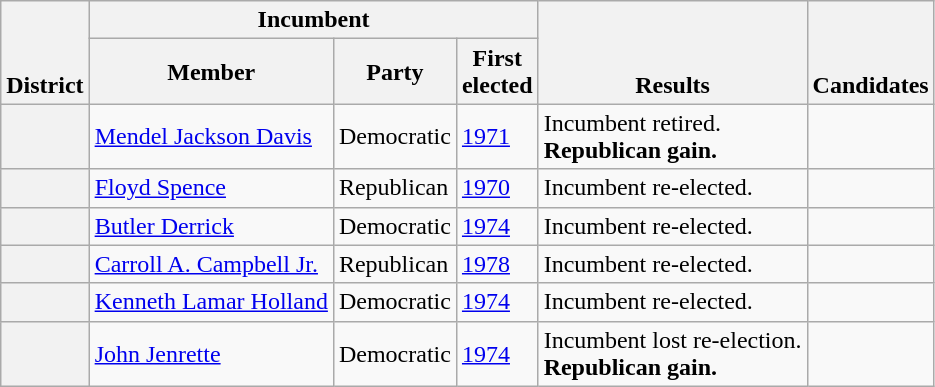<table class=wikitable>
<tr valign=bottom>
<th rowspan=2>District</th>
<th colspan=3>Incumbent</th>
<th rowspan=2>Results</th>
<th rowspan=2>Candidates</th>
</tr>
<tr>
<th>Member</th>
<th>Party</th>
<th>First<br>elected</th>
</tr>
<tr>
<th></th>
<td><a href='#'>Mendel Jackson Davis</a></td>
<td>Democratic</td>
<td><a href='#'>1971 </a></td>
<td>Incumbent retired.<br><strong>Republican gain.</strong></td>
<td nowrap></td>
</tr>
<tr>
<th></th>
<td><a href='#'>Floyd Spence</a></td>
<td>Republican</td>
<td><a href='#'>1970</a></td>
<td>Incumbent re-elected.</td>
<td nowrap></td>
</tr>
<tr>
<th></th>
<td><a href='#'>Butler Derrick</a></td>
<td>Democratic</td>
<td><a href='#'>1974</a></td>
<td>Incumbent re-elected.</td>
<td nowrap></td>
</tr>
<tr>
<th></th>
<td><a href='#'>Carroll A. Campbell Jr.</a></td>
<td>Republican</td>
<td><a href='#'>1978</a></td>
<td>Incumbent re-elected.</td>
<td nowrap></td>
</tr>
<tr>
<th></th>
<td><a href='#'>Kenneth Lamar Holland</a></td>
<td>Democratic</td>
<td><a href='#'>1974</a></td>
<td>Incumbent re-elected.</td>
<td nowrap></td>
</tr>
<tr>
<th></th>
<td><a href='#'>John Jenrette</a></td>
<td>Democratic</td>
<td><a href='#'>1974</a></td>
<td>Incumbent lost re-election.<br><strong>Republican gain.</strong></td>
<td nowrap></td>
</tr>
</table>
